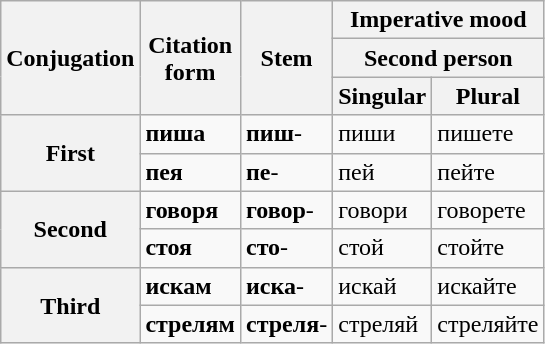<table class="wikitable">
<tr>
<th rowspan="3">Conjugation</th>
<th rowspan="3">Citation<br>form</th>
<th rowspan="3">Stem</th>
<th colspan="2">Imperative mood</th>
</tr>
<tr>
<th colspan="2">Second person</th>
</tr>
<tr>
<th>Singular</th>
<th>Plural</th>
</tr>
<tr>
<th rowspan="2">First</th>
<td><strong>пиша</strong> <br></td>
<td><strong>пиш</strong>- <br></td>
<td>пиш<span>и</span> <br></td>
<td>пиш<span>е</span><span>те</span> <br></td>
</tr>
<tr>
<td><strong>пея</strong> <br></td>
<td><strong>пе</strong>- <br></td>
<td>пе<span>й</span> <br></td>
<td>пе<span>й</span><span>те</span> <br></td>
</tr>
<tr>
<th rowspan="2">Second</th>
<td><strong>говоря</strong> <br></td>
<td><strong>говор</strong>- <br></td>
<td>говор<span>и</span> <br></td>
<td>говор<span>е</span><span>те</span> <br></td>
</tr>
<tr>
<td><strong>стоя</strong> <br></td>
<td><strong>сто</strong>- <br></td>
<td>сто<span>й</span> <br></td>
<td>сто<span>й</span><span>те</span> <br></td>
</tr>
<tr>
<th rowspan="2">Third</th>
<td><strong>искам</strong> <br></td>
<td><strong>иска</strong>- <br></td>
<td>иска<span>й</span> <br></td>
<td>иска<span>й</span><span>те</span> <br></td>
</tr>
<tr>
<td><strong>стрелям</strong> <br></td>
<td><strong>стреля</strong>- <br></td>
<td>стреля<span>й</span> <br></td>
<td>стреля<span>й</span><span>те</span> <br></td>
</tr>
</table>
